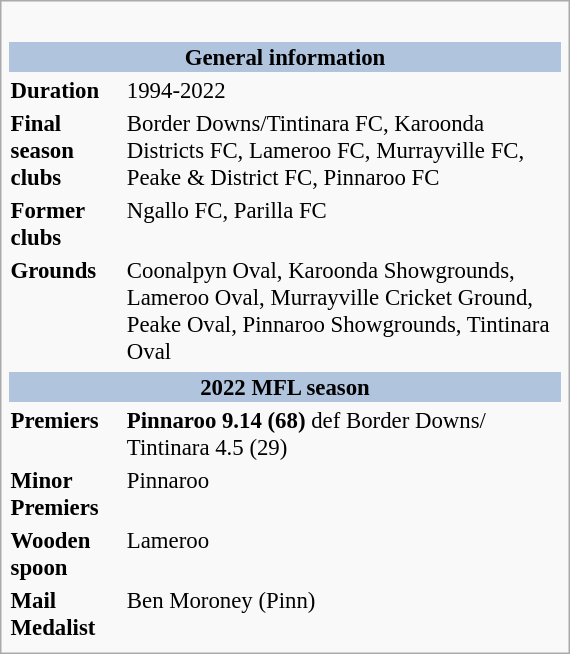<table class="infobox" style="width: 25em; font-size: 95%;">
<tr>
<td align="center" colspan="2"><br></td>
</tr>
<tr>
<th colspan="2" bgcolor="#b0c4de"><strong>General information</strong></th>
</tr>
<tr style="vertical-align: top;">
<td><strong>Duration</strong></td>
<td>1994-2022</td>
</tr>
<tr>
<td><strong>Final season clubs</strong></td>
<td>Border Downs/Tintinara FC, Karoonda Districts FC, Lameroo FC, Murrayville FC, Peake & District FC, Pinnaroo FC</td>
</tr>
<tr style="vertical-align: top;">
<td><strong>Former clubs</strong></td>
<td>Ngallo FC, Parilla FC</td>
</tr>
<tr>
<td><strong>Grounds</strong></td>
<td>Coonalpyn Oval, Karoonda Showgrounds, Lameroo Oval, Murrayville Cricket Ground, Peake Oval, Pinnaroo Showgrounds, Tintinara Oval</td>
</tr>
<tr style="vertical-align: top;">
</tr>
<tr style="vertical-align: top;">
<th colspan="2" bgcolor="#b0c4de"><strong>2022 MFL season</strong></th>
</tr>
<tr style="vertical-align: top;">
<td><strong>Premiers</strong></td>
<td><strong>Pinnaroo 9.14 (68)</strong> def Border Downs/ Tintinara  4.5 (29)</td>
</tr>
<tr>
<td><strong>Minor Premiers</strong></td>
<td>Pinnaroo</td>
</tr>
<tr>
<td><strong>Wooden spoon</strong></td>
<td>Lameroo</td>
</tr>
<tr>
<td><strong>Mail Medalist</strong></td>
<td>Ben Moroney (Pinn)</td>
</tr>
<tr style="vertical-align: top;">
</tr>
</table>
